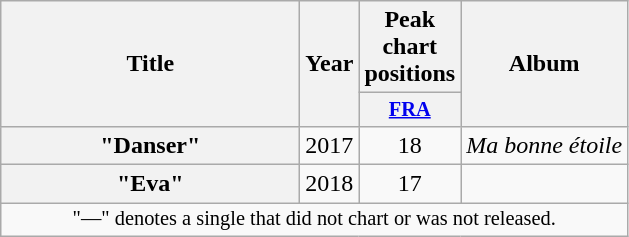<table class="wikitable plainrowheaders" style="text-align:center;">
<tr>
<th scope="col" rowspan="2" style="width:12em;">Title</th>
<th scope="col" rowspan="2" style="width:1em;">Year</th>
<th scope="col" colspan="1">Peak chart positions</th>
<th scope="col" rowspan="2">Album</th>
</tr>
<tr>
<th scope="col" style="width:3em;font-size:85%;"><a href='#'>FRA</a><br></th>
</tr>
<tr>
<th scope="row">"Danser"</th>
<td>2017</td>
<td>18</td>
<td><em>Ma bonne étoile</em></td>
</tr>
<tr>
<th scope="row">"Eva"</th>
<td>2018</td>
<td>17</td>
<td></td>
</tr>
<tr>
<td colspan="22" style="text-align:center; font-size:85%;">"—" denotes a single that did not chart or was not released.</td>
</tr>
</table>
